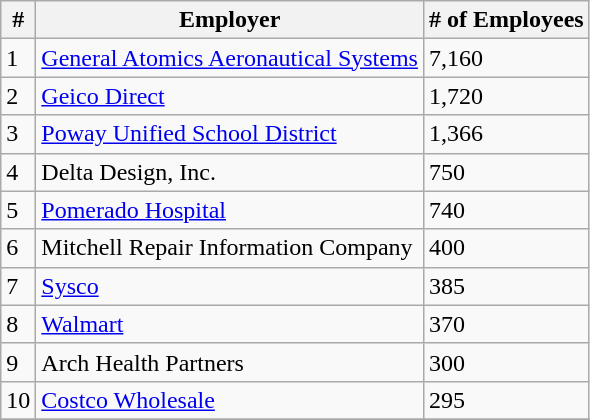<table class="wikitable">
<tr>
<th>#</th>
<th>Employer</th>
<th># of Employees</th>
</tr>
<tr>
<td>1</td>
<td><a href='#'>General Atomics Aeronautical Systems</a></td>
<td>7,160</td>
</tr>
<tr>
<td>2</td>
<td><a href='#'>Geico Direct</a></td>
<td>1,720</td>
</tr>
<tr>
<td>3</td>
<td><a href='#'>Poway Unified School District</a></td>
<td>1,366</td>
</tr>
<tr>
<td>4</td>
<td>Delta Design, Inc.</td>
<td>750</td>
</tr>
<tr>
<td>5</td>
<td><a href='#'>Pomerado Hospital</a></td>
<td>740</td>
</tr>
<tr>
<td>6</td>
<td>Mitchell Repair Information Company</td>
<td>400</td>
</tr>
<tr>
<td>7</td>
<td><a href='#'>Sysco</a></td>
<td>385</td>
</tr>
<tr>
<td>8</td>
<td><a href='#'>Walmart</a></td>
<td>370</td>
</tr>
<tr>
<td>9</td>
<td>Arch Health Partners</td>
<td>300</td>
</tr>
<tr>
<td>10</td>
<td><a href='#'>Costco Wholesale</a></td>
<td>295</td>
</tr>
<tr>
</tr>
</table>
